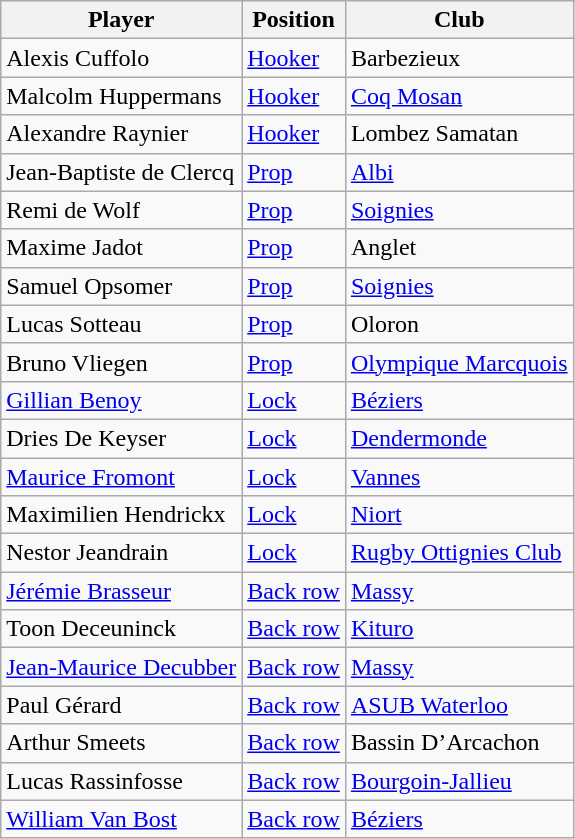<table class="wikitable">
<tr>
<th>Player</th>
<th>Position</th>
<th>Club</th>
</tr>
<tr>
<td>Alexis Cuffolo</td>
<td><a href='#'>Hooker</a></td>
<td> Barbezieux</td>
</tr>
<tr>
<td>Malcolm Huppermans</td>
<td><a href='#'>Hooker</a></td>
<td> <a href='#'>Coq Mosan</a></td>
</tr>
<tr>
<td>Alexandre Raynier</td>
<td><a href='#'>Hooker</a></td>
<td> Lombez Samatan</td>
</tr>
<tr>
<td>Jean-Baptiste de Clercq</td>
<td><a href='#'>Prop</a></td>
<td> <a href='#'>Albi</a></td>
</tr>
<tr>
<td>Remi de Wolf</td>
<td><a href='#'>Prop</a></td>
<td> <a href='#'>Soignies</a></td>
</tr>
<tr>
<td>Maxime Jadot</td>
<td><a href='#'>Prop</a></td>
<td> Anglet</td>
</tr>
<tr>
<td>Samuel Opsomer</td>
<td><a href='#'>Prop</a></td>
<td> <a href='#'>Soignies</a></td>
</tr>
<tr>
<td>Lucas Sotteau</td>
<td><a href='#'>Prop</a></td>
<td> Oloron</td>
</tr>
<tr>
<td>Bruno Vliegen</td>
<td><a href='#'>Prop</a></td>
<td> <a href='#'>Olympique Marcquois</a></td>
</tr>
<tr>
<td><a href='#'>Gillian Benoy</a></td>
<td><a href='#'>Lock</a></td>
<td> <a href='#'>Béziers</a></td>
</tr>
<tr>
<td>Dries De Keyser</td>
<td><a href='#'>Lock</a></td>
<td> <a href='#'>Dendermonde</a></td>
</tr>
<tr>
<td><a href='#'>Maurice Fromont</a></td>
<td><a href='#'>Lock</a></td>
<td> <a href='#'>Vannes</a></td>
</tr>
<tr>
<td>Maximilien Hendrickx</td>
<td><a href='#'>Lock</a></td>
<td> <a href='#'>Niort</a></td>
</tr>
<tr>
<td>Nestor Jeandrain</td>
<td><a href='#'>Lock</a></td>
<td> <a href='#'>Rugby Ottignies Club</a></td>
</tr>
<tr>
<td><a href='#'>Jérémie Brasseur</a></td>
<td><a href='#'>Back row</a></td>
<td> <a href='#'>Massy</a></td>
</tr>
<tr>
<td>Toon Deceuninck</td>
<td><a href='#'>Back row</a></td>
<td> <a href='#'>Kituro</a></td>
</tr>
<tr>
<td><a href='#'>Jean-Maurice Decubber</a></td>
<td><a href='#'>Back row</a></td>
<td> <a href='#'>Massy</a></td>
</tr>
<tr>
<td>Paul Gérard</td>
<td><a href='#'>Back row</a></td>
<td> <a href='#'>ASUB Waterloo</a></td>
</tr>
<tr>
<td>Arthur Smeets</td>
<td><a href='#'>Back row</a></td>
<td> Bassin D’Arcachon</td>
</tr>
<tr>
<td>Lucas Rassinfosse</td>
<td><a href='#'>Back row</a></td>
<td> <a href='#'>Bourgoin-Jallieu</a></td>
</tr>
<tr>
<td><a href='#'>William Van Bost</a></td>
<td><a href='#'>Back row</a></td>
<td> <a href='#'>Béziers</a></td>
</tr>
</table>
